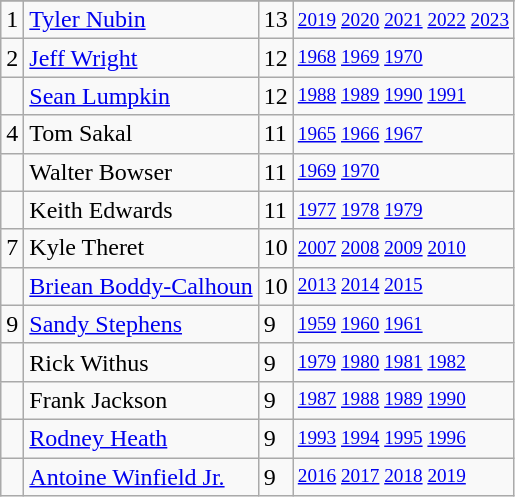<table class="wikitable">
<tr>
</tr>
<tr>
<td>1</td>
<td><a href='#'>Tyler Nubin</a></td>
<td>13</td>
<td style="font-size:80%;"><a href='#'>2019</a> <a href='#'>2020</a> <a href='#'>2021</a> <a href='#'>2022</a> <a href='#'>2023</a></td>
</tr>
<tr>
<td>2</td>
<td><a href='#'>Jeff Wright</a></td>
<td>12</td>
<td style="font-size:80%;"><a href='#'>1968</a> <a href='#'>1969</a> <a href='#'>1970</a></td>
</tr>
<tr>
<td></td>
<td><a href='#'>Sean Lumpkin</a></td>
<td>12</td>
<td style="font-size:80%;"><a href='#'>1988</a> <a href='#'>1989</a> <a href='#'>1990</a> <a href='#'>1991</a></td>
</tr>
<tr>
<td>4</td>
<td>Tom Sakal</td>
<td>11</td>
<td style="font-size:80%;"><a href='#'>1965</a> <a href='#'>1966</a> <a href='#'>1967</a></td>
</tr>
<tr>
<td></td>
<td>Walter Bowser</td>
<td>11</td>
<td style="font-size:80%;"><a href='#'>1969</a> <a href='#'>1970</a></td>
</tr>
<tr>
<td></td>
<td>Keith Edwards</td>
<td>11</td>
<td style="font-size:80%;"><a href='#'>1977</a> <a href='#'>1978</a> <a href='#'>1979</a></td>
</tr>
<tr>
<td>7</td>
<td>Kyle Theret</td>
<td>10</td>
<td style="font-size:80%;"><a href='#'>2007</a> <a href='#'>2008</a> <a href='#'>2009</a> <a href='#'>2010</a></td>
</tr>
<tr>
<td></td>
<td><a href='#'>Briean Boddy-Calhoun</a></td>
<td>10</td>
<td style="font-size:80%;"><a href='#'>2013</a> <a href='#'>2014</a> <a href='#'>2015</a></td>
</tr>
<tr>
<td>9</td>
<td><a href='#'>Sandy Stephens</a></td>
<td>9</td>
<td style="font-size:80%;"><a href='#'>1959</a> <a href='#'>1960</a> <a href='#'>1961</a></td>
</tr>
<tr>
<td></td>
<td>Rick Withus</td>
<td>9</td>
<td style="font-size:80%;"><a href='#'>1979</a> <a href='#'>1980</a> <a href='#'>1981</a> <a href='#'>1982</a></td>
</tr>
<tr>
<td></td>
<td>Frank Jackson</td>
<td>9</td>
<td style="font-size:80%;"><a href='#'>1987</a> <a href='#'>1988</a> <a href='#'>1989</a> <a href='#'>1990</a></td>
</tr>
<tr>
<td></td>
<td><a href='#'>Rodney Heath</a></td>
<td>9</td>
<td style="font-size:80%;"><a href='#'>1993</a> <a href='#'>1994</a> <a href='#'>1995</a> <a href='#'>1996</a></td>
</tr>
<tr>
<td></td>
<td><a href='#'>Antoine Winfield Jr.</a></td>
<td>9</td>
<td style="font-size:80%;"><a href='#'>2016</a> <a href='#'>2017</a> <a href='#'>2018</a> <a href='#'>2019</a></td>
</tr>
</table>
